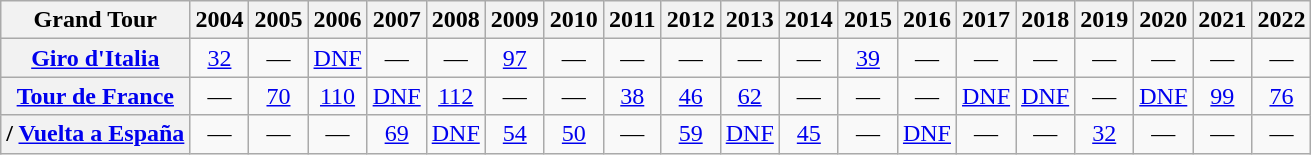<table class="wikitable plainrowheaders">
<tr>
<th>Grand Tour</th>
<th scope="col">2004</th>
<th scope="col">2005</th>
<th scope="col">2006</th>
<th scope="col">2007</th>
<th scope="col">2008</th>
<th scope="col">2009</th>
<th scope="col">2010</th>
<th scope="col">2011</th>
<th scope="col">2012</th>
<th scope="col">2013</th>
<th scope="col">2014</th>
<th scope="col">2015</th>
<th scope="col">2016</th>
<th scope="col">2017</th>
<th scope="col">2018</th>
<th scope="col">2019</th>
<th scope="col">2020</th>
<th scope="col">2021</th>
<th scope="col">2022</th>
</tr>
<tr style="text-align:center;">
<th scope="row"> <a href='#'>Giro d'Italia</a></th>
<td><a href='#'>32</a></td>
<td>—</td>
<td><a href='#'>DNF</a></td>
<td>—</td>
<td>—</td>
<td><a href='#'>97</a></td>
<td>—</td>
<td>—</td>
<td>—</td>
<td>—</td>
<td>—</td>
<td><a href='#'>39</a></td>
<td>—</td>
<td>—</td>
<td>—</td>
<td>—</td>
<td>—</td>
<td>—</td>
<td>—</td>
</tr>
<tr style="text-align:center;">
<th scope="row"> <a href='#'>Tour de France</a></th>
<td>—</td>
<td><a href='#'>70</a></td>
<td><a href='#'>110</a></td>
<td><a href='#'>DNF</a></td>
<td><a href='#'>112</a></td>
<td>—</td>
<td>—</td>
<td><a href='#'>38</a></td>
<td><a href='#'>46</a></td>
<td><a href='#'>62</a></td>
<td>—</td>
<td>—</td>
<td>—</td>
<td><a href='#'>DNF</a></td>
<td><a href='#'>DNF</a></td>
<td>—</td>
<td><a href='#'>DNF</a></td>
<td><a href='#'>99</a></td>
<td><a href='#'>76</a></td>
</tr>
<tr style="text-align:center;">
<th scope="row">/ <a href='#'>Vuelta a España</a></th>
<td>—</td>
<td>—</td>
<td>—</td>
<td><a href='#'>69</a></td>
<td><a href='#'>DNF</a></td>
<td><a href='#'>54</a></td>
<td><a href='#'>50</a></td>
<td>—</td>
<td><a href='#'>59</a></td>
<td><a href='#'>DNF</a></td>
<td><a href='#'>45</a></td>
<td>—</td>
<td><a href='#'>DNF</a></td>
<td>—</td>
<td>—</td>
<td><a href='#'>32</a></td>
<td>—</td>
<td>—</td>
<td>—</td>
</tr>
</table>
